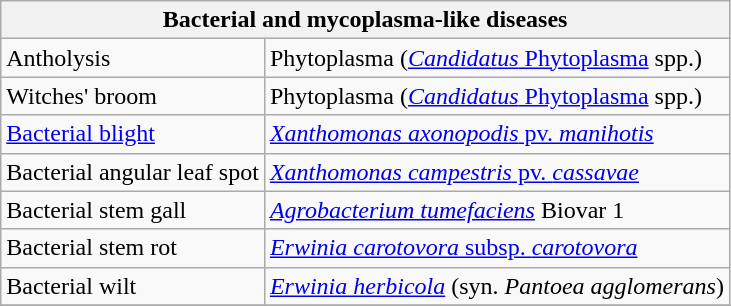<table class="wikitable" style="clear:left">
<tr>
<th colspan=2><strong>Bacterial and mycoplasma-like diseases</strong><br></th>
</tr>
<tr>
<td>Antholysis</td>
<td>Phytoplasma (<a href='#'><em>Candidatus</em> Phytoplasma</a> spp.)</td>
</tr>
<tr>
<td>Witches' broom</td>
<td>Phytoplasma (<a href='#'><em>Candidatus</em> Phytoplasma</a> spp.)</td>
</tr>
<tr>
<td><a href='#'>Bacterial blight</a></td>
<td><a href='#'><em>Xanthomonas axonopodis</em> pv. <em>manihotis</em></a></td>
</tr>
<tr>
<td>Bacterial angular leaf spot</td>
<td><a href='#'><em>Xanthomonas campestris</em> pv. <em>cassavae</em></a></td>
</tr>
<tr>
<td>Bacterial stem gall</td>
<td><em><a href='#'>Agrobacterium tumefaciens</a></em> Biovar 1</td>
</tr>
<tr>
<td>Bacterial stem rot</td>
<td><a href='#'><em>Erwinia carotovora</em> subsp. <em>carotovora</em></a></td>
</tr>
<tr>
<td>Bacterial wilt</td>
<td><em><a href='#'>Erwinia herbicola</a></em> (syn. <em>Pantoea agglomerans</em>)</td>
</tr>
<tr>
</tr>
</table>
